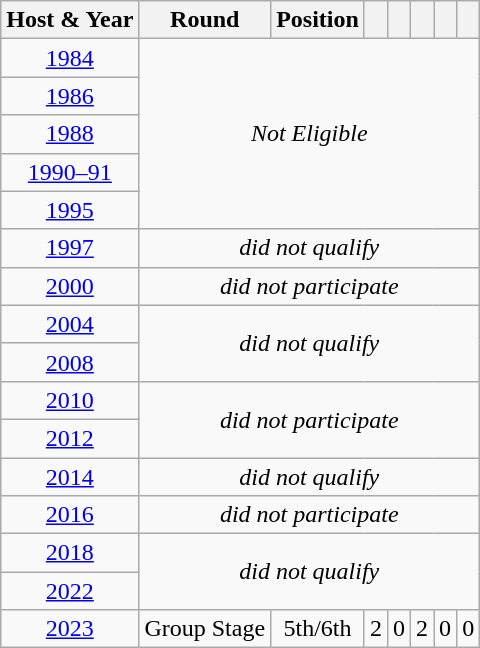<table class="wikitable" style="text-align: center;">
<tr>
<th scope="col">Host & Year</th>
<th scope="col">Round</th>
<th scope="col">Position</th>
<th scope="col"></th>
<th scope="col"></th>
<th scope="col"></th>
<th scope="col"></th>
<th scope="col"></th>
</tr>
<tr>
<td> <a href='#'>1984</a></td>
<td colspan="7" rowspan="5"><em>Not Eligible</em></td>
</tr>
<tr>
<td> <a href='#'>1986</a></td>
</tr>
<tr>
<td> <a href='#'>1988</a></td>
</tr>
<tr>
<td> <a href='#'>1990–91</a></td>
</tr>
<tr>
<td> <a href='#'>1995</a></td>
</tr>
<tr>
<td> <a href='#'>1997</a></td>
<td colspan="7"><em>did not qualify</em></td>
</tr>
<tr>
<td> <a href='#'>2000</a></td>
<td colspan="7"><em>did not participate</em></td>
</tr>
<tr>
<td> <a href='#'>2004</a></td>
<td colspan="7" rowspan="2"><em>did not qualify</em></td>
</tr>
<tr>
<td> <a href='#'>2008</a></td>
</tr>
<tr>
<td> <a href='#'>2010</a></td>
<td colspan="7" rowspan="2"><em>did not participate</em></td>
</tr>
<tr>
<td> <a href='#'>2012</a></td>
</tr>
<tr>
<td> <a href='#'>2014</a></td>
<td colspan="7"><em>did not qualify</em></td>
</tr>
<tr>
<td> <a href='#'>2016</a></td>
<td colspan="7"><em>did not participate</em></td>
</tr>
<tr>
<td> <a href='#'>2018</a></td>
<td colspan="7" rowspan="2"><em>did not qualify</em></td>
</tr>
<tr>
<td> <a href='#'>2022</a></td>
</tr>
<tr>
<td> <a href='#'>2023</a></td>
<td>Group Stage</td>
<td>5th/6th</td>
<td>2</td>
<td>0</td>
<td>2</td>
<td>0</td>
<td>0</td>
</tr>
</table>
